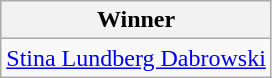<table class="wikitable">
<tr>
<th>Winner</th>
</tr>
<tr>
<td><a href='#'>Stina Lundberg Dabrowski</a></td>
</tr>
</table>
